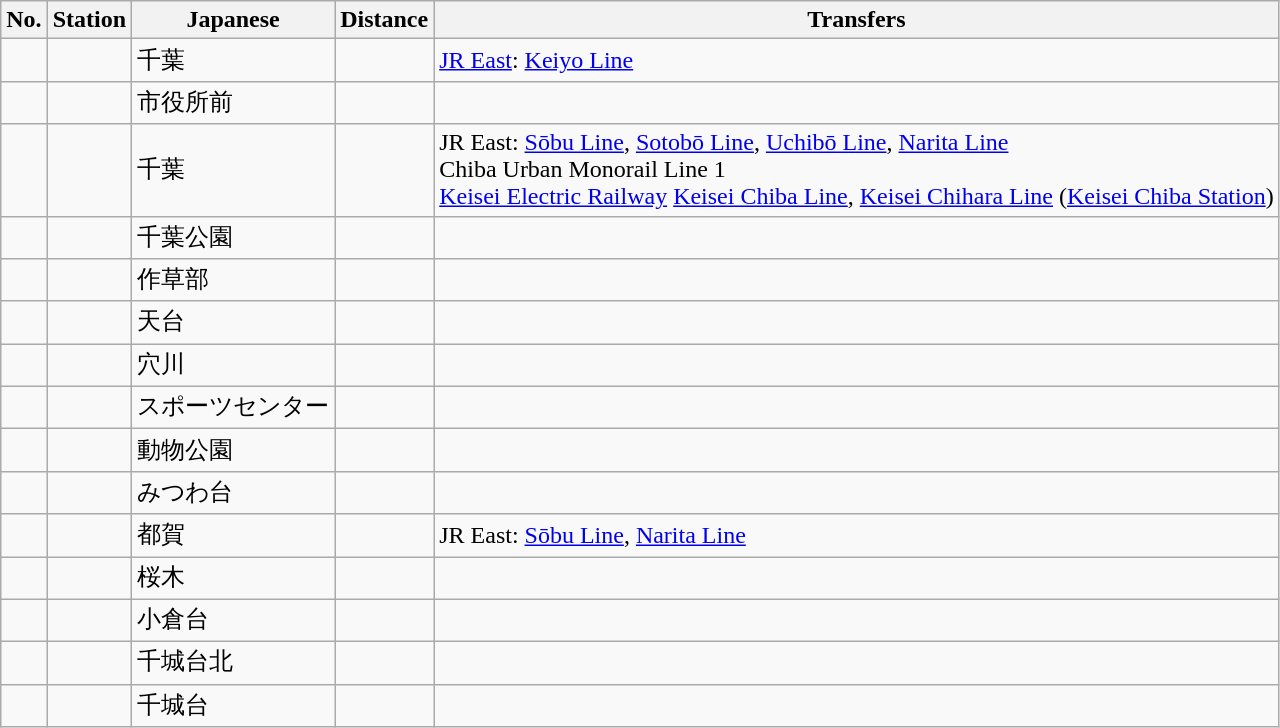<table class="wikitable">
<tr>
<th>No.</th>
<th>Station</th>
<th>Japanese</th>
<th>Distance<br></th>
<th>Transfers</th>
</tr>
<tr>
<td></td>
<td></td>
<td>千葉</td>
<td align="right"></td>
<td><a href='#'>JR East</a>: <a href='#'>Keiyo Line</a></td>
</tr>
<tr>
<td></td>
<td></td>
<td>市役所前</td>
<td align="right"></td>
<td></td>
</tr>
<tr>
<td></td>
<td></td>
<td>千葉</td>
<td align="right"></td>
<td>JR East: <a href='#'>Sōbu Line</a>, <a href='#'>Sotobō Line</a>, <a href='#'>Uchibō Line</a>, <a href='#'>Narita Line</a><br>Chiba Urban Monorail Line 1 <br> <a href='#'>Keisei Electric Railway</a> <a href='#'>Keisei Chiba Line</a>, <a href='#'>Keisei Chihara Line</a> (<a href='#'>Keisei Chiba Station</a>)</td>
</tr>
<tr>
<td></td>
<td></td>
<td>千葉公園</td>
<td align="right"></td>
<td></td>
</tr>
<tr>
<td></td>
<td></td>
<td>作草部</td>
<td align="right"></td>
<td></td>
</tr>
<tr>
<td></td>
<td></td>
<td>天台</td>
<td align="right"></td>
<td></td>
</tr>
<tr>
<td></td>
<td></td>
<td>穴川</td>
<td align="right"></td>
<td></td>
</tr>
<tr>
<td></td>
<td></td>
<td>スポーツセンター</td>
<td align="right"></td>
<td></td>
</tr>
<tr>
<td></td>
<td></td>
<td>動物公園</td>
<td align="right"></td>
<td></td>
</tr>
<tr>
<td></td>
<td></td>
<td>みつわ台</td>
<td align="right"></td>
<td></td>
</tr>
<tr>
<td></td>
<td></td>
<td>都賀</td>
<td align="right"></td>
<td>JR East: <a href='#'>Sōbu Line</a>, <a href='#'>Narita Line</a></td>
</tr>
<tr>
<td></td>
<td></td>
<td>桜木</td>
<td align="right"></td>
<td></td>
</tr>
<tr>
<td></td>
<td></td>
<td>小倉台</td>
<td align="right"></td>
<td></td>
</tr>
<tr>
<td></td>
<td></td>
<td>千城台北</td>
<td align="right"></td>
<td></td>
</tr>
<tr>
<td></td>
<td></td>
<td>千城台</td>
<td align="right"></td>
<td></td>
</tr>
</table>
